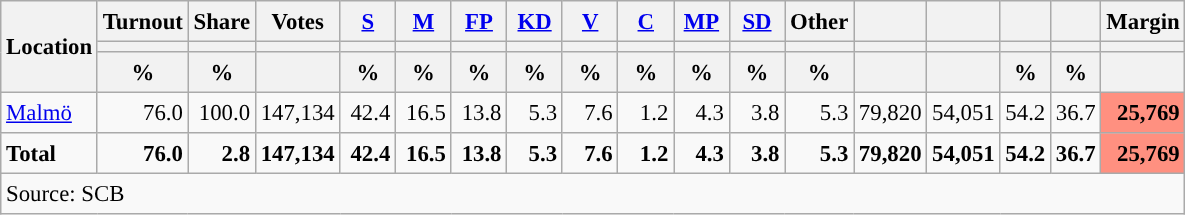<table class="wikitable sortable" style="text-align:right; font-size:95%; line-height:20px;">
<tr>
<th rowspan="3">Location</th>
<th>Turnout</th>
<th>Share</th>
<th>Votes</th>
<th width="30px" class="unsortable"><a href='#'>S</a></th>
<th width="30px" class="unsortable"><a href='#'>M</a></th>
<th width="30px" class="unsortable"><a href='#'>FP</a></th>
<th width="30px" class="unsortable"><a href='#'>KD</a></th>
<th width="30px" class="unsortable"><a href='#'>V</a></th>
<th width="30px" class="unsortable"><a href='#'>C</a></th>
<th width="30px" class="unsortable"><a href='#'>MP</a></th>
<th width="30px" class="unsortable"><a href='#'>SD</a></th>
<th width="30px" class="unsortable">Other</th>
<th></th>
<th></th>
<th></th>
<th></th>
<th>Margin</th>
</tr>
<tr>
<th></th>
<th></th>
<th></th>
<th style="background:"></th>
<th style="background:"></th>
<th style="background:"></th>
<th style="background:"></th>
<th style="background:"></th>
<th style="background:"></th>
<th style="background:"></th>
<th style="background:"></th>
<th style="background:"></th>
<th style="background:"></th>
<th style="background:"></th>
<th style="background:"></th>
<th style="background:"></th>
<th></th>
</tr>
<tr>
<th data-sort-type="number">%</th>
<th data-sort-type="number">%</th>
<th></th>
<th data-sort-type="number">%</th>
<th data-sort-type="number">%</th>
<th data-sort-type="number">%</th>
<th data-sort-type="number">%</th>
<th data-sort-type="number">%</th>
<th data-sort-type="number">%</th>
<th data-sort-type="number">%</th>
<th data-sort-type="number">%</th>
<th data-sort-type="number">%</th>
<th data-sort-type="number"></th>
<th data-sort-type="number"></th>
<th data-sort-type="number">%</th>
<th data-sort-type="number">%</th>
<th data-sort-type="number"></th>
</tr>
<tr>
<td align=left><a href='#'>Malmö</a></td>
<td>76.0</td>
<td>100.0</td>
<td>147,134</td>
<td>42.4</td>
<td>16.5</td>
<td>13.8</td>
<td>5.3</td>
<td>7.6</td>
<td>1.2</td>
<td>4.3</td>
<td>3.8</td>
<td>5.3</td>
<td>79,820</td>
<td>54,051</td>
<td>54.2</td>
<td>36.7</td>
<td bgcolor=#ff908><strong>25,769</strong></td>
</tr>
<tr>
<td align=left><strong>Total</strong></td>
<td><strong>76.0</strong></td>
<td><strong>2.8</strong></td>
<td><strong>147,134</strong></td>
<td><strong>42.4</strong></td>
<td><strong>16.5</strong></td>
<td><strong>13.8</strong></td>
<td><strong>5.3</strong></td>
<td><strong>7.6</strong></td>
<td><strong>1.2</strong></td>
<td><strong>4.3</strong></td>
<td><strong>3.8</strong></td>
<td><strong>5.3</strong></td>
<td><strong>79,820</strong></td>
<td><strong>54,051</strong></td>
<td><strong>54.2</strong></td>
<td><strong>36.7</strong></td>
<td bgcolor=#ff908><strong>25,769</strong></td>
</tr>
<tr>
<td align=left colspan=18>Source: SCB </td>
</tr>
</table>
